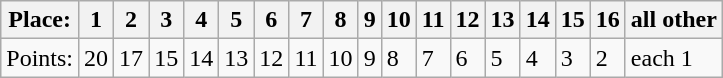<table class="wikitable">
<tr>
<th>Place:</th>
<th>1</th>
<th>2</th>
<th>3</th>
<th>4</th>
<th>5</th>
<th>6</th>
<th>7</th>
<th>8</th>
<th>9</th>
<th>10</th>
<th>11</th>
<th>12</th>
<th>13</th>
<th>14</th>
<th>15</th>
<th>16</th>
<th>all other</th>
</tr>
<tr>
<td>Points:</td>
<td>20</td>
<td>17</td>
<td>15</td>
<td>14</td>
<td>13</td>
<td>12</td>
<td>11</td>
<td>10</td>
<td>9</td>
<td>8</td>
<td>7</td>
<td>6</td>
<td>5</td>
<td>4</td>
<td>3</td>
<td>2</td>
<td>each 1</td>
</tr>
</table>
